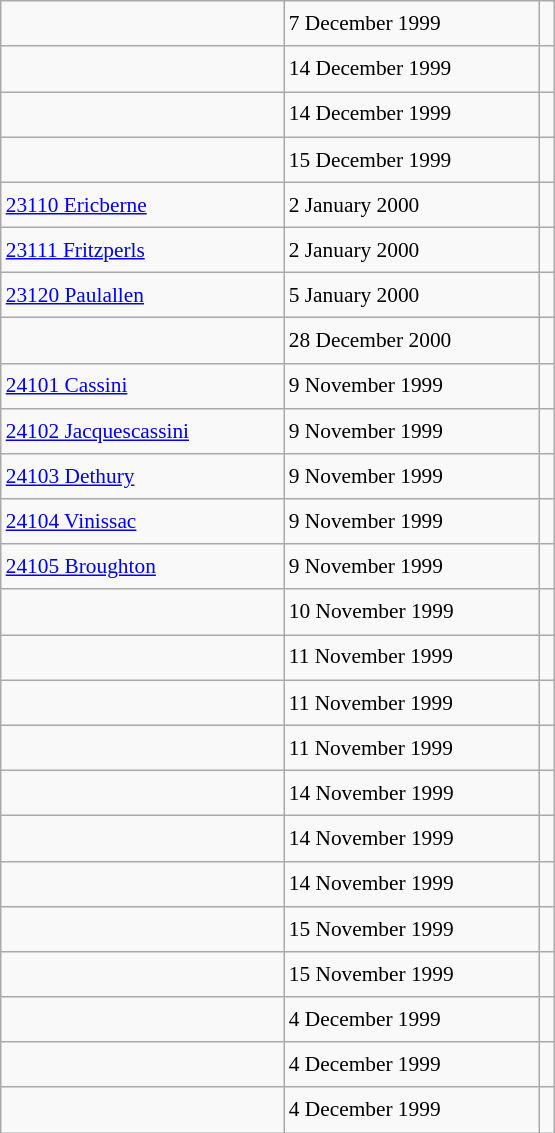<table class="wikitable" style="font-size: 89%; float: left; width: 26em; margin-right: 1em; line-height: 1.65em">
<tr>
<td></td>
<td>7 December 1999</td>
<td><small></small></td>
</tr>
<tr>
<td></td>
<td>14 December 1999</td>
<td><small></small></td>
</tr>
<tr>
<td></td>
<td>14 December 1999</td>
<td><small></small></td>
</tr>
<tr>
<td></td>
<td>15 December 1999</td>
<td><small></small></td>
</tr>
<tr>
<td><a href='#'>23110 Ericberne</a></td>
<td>2 January 2000</td>
<td><small></small></td>
</tr>
<tr>
<td><a href='#'>23111 Fritzperls</a></td>
<td>2 January 2000</td>
<td><small></small></td>
</tr>
<tr>
<td><a href='#'>23120 Paulallen</a></td>
<td>5 January 2000</td>
<td><small></small></td>
</tr>
<tr>
<td></td>
<td>28 December 2000</td>
<td><small></small></td>
</tr>
<tr>
<td><a href='#'>24101 Cassini</a></td>
<td>9 November 1999</td>
<td><small></small></td>
</tr>
<tr>
<td><a href='#'>24102 Jacquescassini</a></td>
<td>9 November 1999</td>
<td><small></small></td>
</tr>
<tr>
<td><a href='#'>24103 Dethury</a></td>
<td>9 November 1999</td>
<td><small></small></td>
</tr>
<tr>
<td><a href='#'>24104 Vinissac</a></td>
<td>9 November 1999</td>
<td><small></small></td>
</tr>
<tr>
<td><a href='#'>24105 Broughton</a></td>
<td>9 November 1999</td>
<td><small></small></td>
</tr>
<tr>
<td></td>
<td>10 November 1999</td>
<td><small></small></td>
</tr>
<tr>
<td></td>
<td>11 November 1999</td>
<td><small></small></td>
</tr>
<tr>
<td></td>
<td>11 November 1999</td>
<td><small></small></td>
</tr>
<tr>
<td></td>
<td>11 November 1999</td>
<td><small></small></td>
</tr>
<tr>
<td></td>
<td>14 November 1999</td>
<td><small></small></td>
</tr>
<tr>
<td></td>
<td>14 November 1999</td>
<td><small></small></td>
</tr>
<tr>
<td></td>
<td>14 November 1999</td>
<td><small></small></td>
</tr>
<tr>
<td></td>
<td>15 November 1999</td>
<td><small></small></td>
</tr>
<tr>
<td></td>
<td>15 November 1999</td>
<td><small></small></td>
</tr>
<tr>
<td></td>
<td>4 December 1999</td>
<td><small></small></td>
</tr>
<tr>
<td></td>
<td>4 December 1999</td>
<td><small></small></td>
</tr>
<tr>
<td></td>
<td>4 December 1999</td>
<td><small></small></td>
</tr>
</table>
